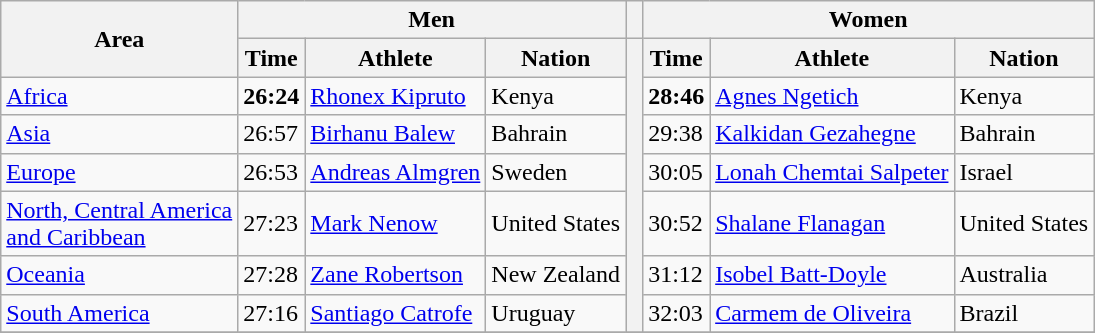<table class="wikitable">
<tr>
<th rowspan=2>Area</th>
<th colspan=3>Men</th>
<th> </th>
<th colspan=3>Women</th>
</tr>
<tr>
<th>Time</th>
<th>Athlete</th>
<th>Nation</th>
<th rowspan=7> </th>
<th>Time</th>
<th>Athlete</th>
<th>Nation</th>
</tr>
<tr>
<td><a href='#'>Africa</a></td>
<td><strong>26:24</strong></td>
<td><a href='#'>Rhonex Kipruto</a></td>
<td>Kenya</td>
<td><strong>28:46</strong></td>
<td><a href='#'>Agnes Ngetich</a></td>
<td>Kenya</td>
</tr>
<tr>
<td><a href='#'>Asia</a></td>
<td>26:57</td>
<td><a href='#'>Birhanu Balew</a></td>
<td>Bahrain</td>
<td>29:38</td>
<td><a href='#'>Kalkidan Gezahegne</a></td>
<td>Bahrain</td>
</tr>
<tr>
<td><a href='#'>Europe</a></td>
<td>26:53</td>
<td><a href='#'>Andreas Almgren</a></td>
<td>Sweden</td>
<td>30:05</td>
<td><a href='#'>Lonah Chemtai Salpeter</a></td>
<td>Israel</td>
</tr>
<tr>
<td><a href='#'>North, Central America<br> and Caribbean</a></td>
<td>27:23</td>
<td><a href='#'>Mark Nenow</a></td>
<td>United States</td>
<td>30:52</td>
<td><a href='#'>Shalane Flanagan</a></td>
<td>United States</td>
</tr>
<tr>
<td><a href='#'>Oceania</a></td>
<td>27:28</td>
<td><a href='#'>Zane Robertson</a></td>
<td>New Zealand</td>
<td>31:12</td>
<td><a href='#'>Isobel Batt-Doyle</a></td>
<td>Australia</td>
</tr>
<tr>
<td><a href='#'>South America</a></td>
<td>27:16</td>
<td><a href='#'>Santiago Catrofe</a></td>
<td>Uruguay</td>
<td>32:03</td>
<td><a href='#'>Carmem de Oliveira</a></td>
<td>Brazil</td>
</tr>
<tr>
</tr>
</table>
